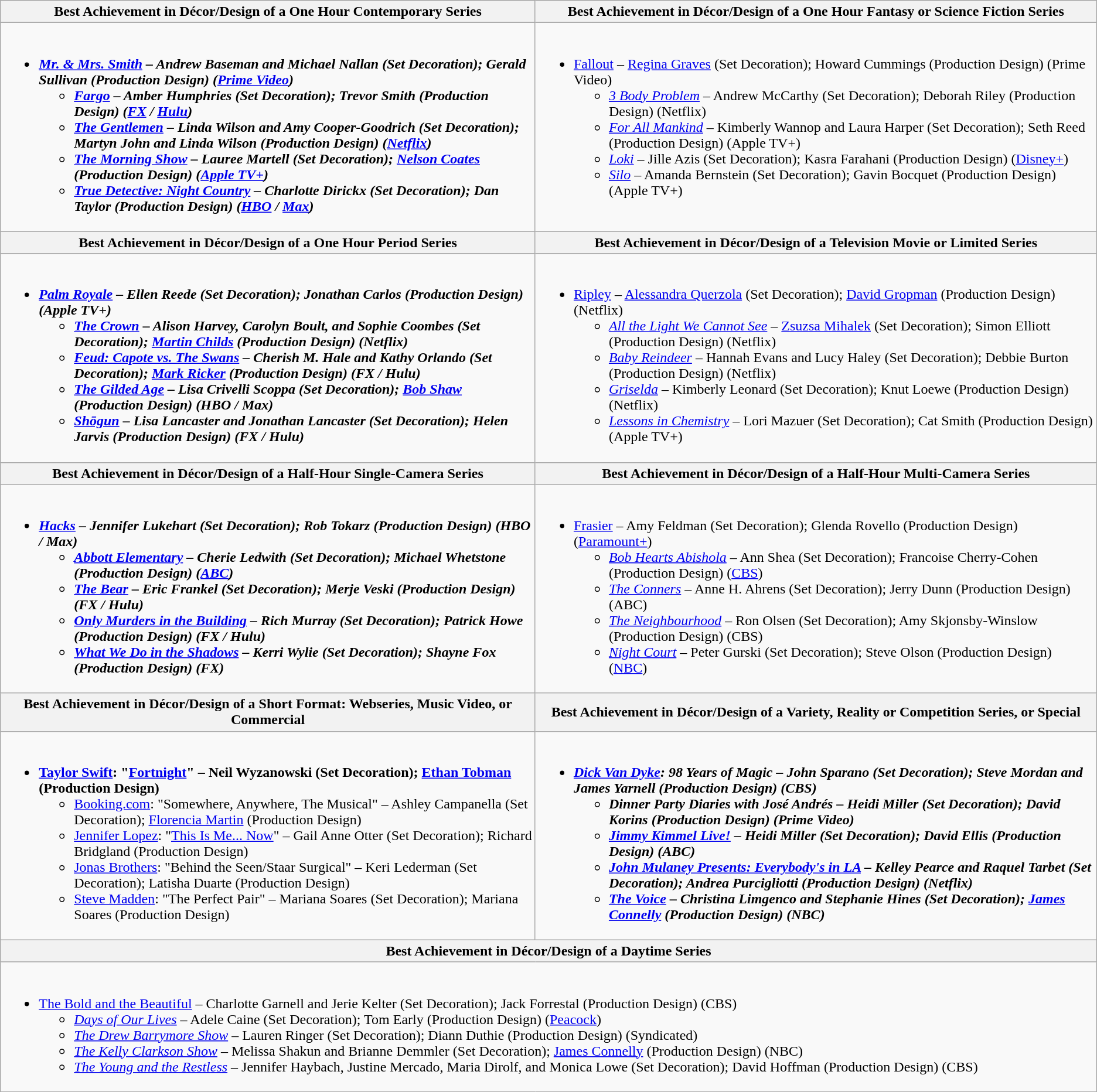<table class=wikitable style="width=100%">
<tr>
<th style="width=50%">Best Achievement in Décor/Design of a One Hour Contemporary Series</th>
<th style="width=50%">Best Achievement in Décor/Design of a One Hour Fantasy or Science Fiction Series</th>
</tr>
<tr>
<td valign="top"><br><ul><li><strong><em><a href='#'>Mr. & Mrs. Smith</a><em> – Andrew Baseman and Michael Nallan (Set Decoration); Gerald Sullivan (Production Design) (<a href='#'>Prime Video</a>)<strong><ul><li></em><a href='#'>Fargo</a><em> – Amber Humphries (Set Decoration); Trevor Smith (Production Design) (<a href='#'>FX</a> / <a href='#'>Hulu</a>)</li><li></em><a href='#'>The Gentlemen</a><em> – Linda Wilson and Amy Cooper-Goodrich (Set Decoration); Martyn John and Linda Wilson (Production Design) (<a href='#'>Netflix</a>)</li><li></em><a href='#'>The Morning Show</a><em> – Lauree Martell (Set Decoration); <a href='#'>Nelson Coates</a> (Production Design) (<a href='#'>Apple TV+</a>)</li><li></em><a href='#'>True Detective: Night Country</a><em> – Charlotte Dirickx (Set Decoration); Dan Taylor (Production Design) (<a href='#'>HBO</a> / <a href='#'>Max</a>)</li></ul></li></ul></td>
<td valign="top"><br><ul><li></em></strong><a href='#'>Fallout</a></em> – <a href='#'>Regina Graves</a> (Set Decoration); Howard Cummings (Production Design) (Prime Video)</strong><ul><li><em><a href='#'>3 Body Problem</a></em> – Andrew McCarthy (Set Decoration); Deborah Riley (Production Design) (Netflix)</li><li><em><a href='#'>For All Mankind</a></em> – Kimberly Wannop and Laura Harper (Set Decoration); Seth Reed (Production Design) (Apple TV+)</li><li><em><a href='#'>Loki</a></em> – Jille Azis (Set Decoration); Kasra Farahani (Production Design) (<a href='#'>Disney+</a>)</li><li><em><a href='#'>Silo</a></em> – Amanda Bernstein (Set Decoration); Gavin Bocquet (Production Design) (Apple TV+)</li></ul></li></ul></td>
</tr>
<tr>
<th style="width=50%">Best Achievement in Décor/Design of a One Hour Period Series</th>
<th style="width=50%">Best Achievement in Décor/Design of a Television Movie or Limited Series</th>
</tr>
<tr>
<td valign="top"><br><ul><li><strong><em><a href='#'>Palm Royale</a><em> – Ellen Reede (Set Decoration); Jonathan Carlos (Production Design) (Apple TV+)<strong><ul><li></em><a href='#'>The Crown</a><em> – Alison Harvey, Carolyn Boult, and Sophie Coombes (Set Decoration); <a href='#'>Martin Childs</a> (Production Design) (Netflix)</li><li></em><a href='#'>Feud: Capote vs. The Swans</a><em> – Cherish M. Hale and Kathy Orlando (Set Decoration); <a href='#'>Mark Ricker</a> (Production Design) (FX / Hulu)</li><li></em><a href='#'>The Gilded Age</a><em> – Lisa Crivelli Scoppa (Set Decoration); <a href='#'>Bob Shaw</a> (Production Design) (HBO / Max)</li><li></em><a href='#'>Shōgun</a><em> – Lisa Lancaster and Jonathan Lancaster (Set Decoration); Helen Jarvis (Production Design) (FX / Hulu)</li></ul></li></ul></td>
<td valign="top"><br><ul><li></em></strong><a href='#'>Ripley</a></em> – <a href='#'>Alessandra Querzola</a> (Set Decoration); <a href='#'>David Gropman</a> (Production Design) (Netflix)</strong><ul><li><em><a href='#'>All the Light We Cannot See</a></em> – <a href='#'>Zsuzsa Mihalek</a> (Set Decoration); Simon Elliott (Production Design) (Netflix)</li><li><em><a href='#'>Baby Reindeer</a></em> – Hannah Evans and Lucy Haley (Set Decoration); Debbie Burton (Production Design) (Netflix)</li><li><em><a href='#'>Griselda</a></em> – Kimberly Leonard (Set Decoration); Knut Loewe (Production Design) (Netflix)</li><li><em><a href='#'>Lessons in Chemistry</a></em> – Lori Mazuer (Set Decoration); Cat Smith (Production Design) (Apple TV+)</li></ul></li></ul></td>
</tr>
<tr>
<th style="width=50%">Best Achievement in Décor/Design of a Half-Hour Single-Camera Series</th>
<th style="width=50%">Best Achievement in Décor/Design of a Half-Hour Multi-Camera Series</th>
</tr>
<tr>
<td valign="top"><br><ul><li><strong><em><a href='#'>Hacks</a><em> – Jennifer Lukehart (Set Decoration); Rob Tokarz (Production Design) (HBO / Max)<strong><ul><li></em><a href='#'>Abbott Elementary</a><em> – Cherie Ledwith (Set Decoration); Michael Whetstone (Production Design) (<a href='#'>ABC</a>)</li><li></em><a href='#'>The Bear</a><em> – Eric Frankel (Set Decoration); Merje Veski (Production Design) (FX / Hulu)</li><li></em><a href='#'>Only Murders in the Building</a><em> – Rich Murray (Set Decoration); Patrick Howe (Production Design) (FX / Hulu)</li><li></em><a href='#'>What We Do in the Shadows</a><em> – Kerri Wylie (Set Decoration); Shayne Fox (Production Design) (FX)</li></ul></li></ul></td>
<td valign="top"><br><ul><li></em></strong><a href='#'>Frasier</a></em> – Amy Feldman (Set Decoration); Glenda Rovello (Production Design) (<a href='#'>Paramount+</a>)</strong><ul><li><em><a href='#'>Bob Hearts Abishola</a></em> – Ann Shea (Set Decoration); Francoise Cherry-Cohen (Production Design) (<a href='#'>CBS</a>)</li><li><em><a href='#'>The Conners</a></em> – Anne H. Ahrens (Set Decoration); Jerry Dunn (Production Design) (ABC)</li><li><em><a href='#'>The Neighbourhood</a></em> – Ron Olsen (Set Decoration); Amy Skjonsby-Winslow (Production Design) (CBS)</li><li><em><a href='#'>Night Court</a></em> – Peter Gurski (Set Decoration); Steve Olson (Production Design) (<a href='#'>NBC</a>)</li></ul></li></ul></td>
</tr>
<tr>
<th style="width=50%">Best Achievement in Décor/Design of a Short Format: Webseries, Music Video, or Commercial</th>
<th style="width=50%">Best Achievement in Décor/Design of a Variety, Reality or Competition Series, or Special</th>
</tr>
<tr>
<td valign="top"><br><ul><li><strong><a href='#'>Taylor Swift</a>: "<a href='#'>Fortnight</a>" – Neil Wyzanowski (Set Decoration); <a href='#'>Ethan Tobman</a> (Production Design)</strong><ul><li><a href='#'>Booking.com</a>: "Somewhere, Anywhere, The Musical" – Ashley Campanella (Set Decoration); <a href='#'>Florencia Martin</a> (Production Design)</li><li><a href='#'>Jennifer Lopez</a>: "<a href='#'>This Is Me... Now</a>" – Gail Anne Otter (Set Decoration); Richard Bridgland (Production Design)</li><li><a href='#'>Jonas Brothers</a>: "Behind the Seen/Staar Surgical" – Keri Lederman (Set Decoration); Latisha Duarte (Production Design)</li><li><a href='#'>Steve Madden</a>: "The Perfect Pair" – Mariana Soares (Set Decoration); Mariana Soares (Production Design)</li></ul></li></ul></td>
<td valign="top"><br><ul><li><strong><em><a href='#'>Dick Van Dyke</a>: 98 Years of Magic<em> – John Sparano (Set Decoration); Steve Mordan and James Yarnell (Production Design) (CBS)<strong><ul><li></em>Dinner Party Diaries with José Andrés<em> – Heidi Miller (Set Decoration); David Korins (Production Design) (Prime Video)</li><li></em><a href='#'>Jimmy Kimmel Live!</a><em> – Heidi Miller (Set Decoration); David Ellis (Production Design) (ABC)</li><li></em><a href='#'>John Mulaney Presents: Everybody's in LA</a><em> – Kelley Pearce and Raquel Tarbet (Set Decoration); Andrea Purcigliotti (Production Design) (Netflix)</li><li></em><a href='#'>The Voice</a><em> – Christina Limgenco and Stephanie Hines (Set Decoration); <a href='#'>James Connelly</a> (Production Design) (NBC)</li></ul></li></ul></td>
</tr>
<tr>
<th style="width=50%" colspan="2">Best Achievement in Décor/Design of a Daytime Series</th>
</tr>
<tr>
<td colspan="2" valign="top"><br><ul><li></em></strong><a href='#'>The Bold and the Beautiful</a></em> – Charlotte Garnell and Jerie Kelter (Set Decoration); Jack Forrestal (Production Design) (CBS)</strong><ul><li><em><a href='#'>Days of Our Lives</a></em> – Adele Caine (Set Decoration); Tom Early (Production Design) (<a href='#'>Peacock</a>)</li><li><em><a href='#'>The Drew Barrymore Show</a></em> – Lauren Ringer (Set Decoration); Diann Duthie (Production Design) (Syndicated)</li><li><em><a href='#'>The Kelly Clarkson Show</a></em> – Melissa Shakun and Brianne Demmler (Set Decoration); <a href='#'>James Connelly</a> (Production Design) (NBC)</li><li><em><a href='#'>The Young and the Restless</a></em> – Jennifer Haybach, Justine Mercado, Maria Dirolf, and Monica Lowe (Set Decoration); David Hoffman (Production Design) (CBS)</li></ul></li></ul></td>
</tr>
</table>
